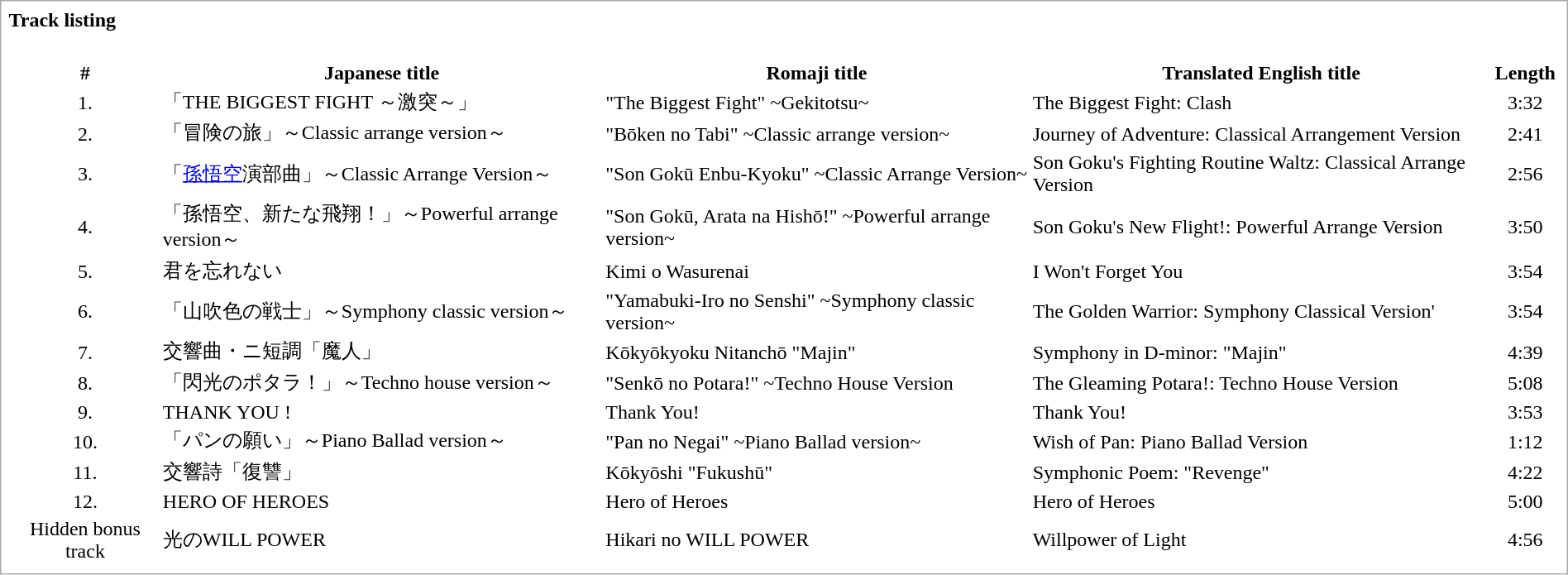<table class="collapsible collapsed" border="0" style="width:100%;border: #aaa 1px solid; padding: 3px">
<tr>
<th style="text-align:left;">Track listing</th>
</tr>
<tr>
<td colspan="2"><br><table border="0" style="width:100%;">
<tr>
<th align="center">#</th>
<th>Japanese title</th>
<th>Romaji title</th>
<th>Translated English title</th>
<th align="center">Length<br></th>
</tr>
<tr>
<td align="center">1.</td>
<td>「THE BIGGEST FIGHT ～激突～」</td>
<td>"The Biggest Fight" ~Gekitotsu~</td>
<td>The Biggest Fight: Clash</td>
<td align="center">3:32</td>
</tr>
<tr>
<td align="center">2.</td>
<td>「冒険の旅」～Classic arrange version～</td>
<td>"Bōken no Tabi" ~Classic arrange version~</td>
<td>Journey of Adventure: Classical Arrangement Version</td>
<td align="center">2:41</td>
</tr>
<tr>
<td align="center">3.</td>
<td>「<a href='#'>孫悟空</a>演部曲」～Classic Arrange Version～</td>
<td>"Son Gokū Enbu-Kyoku" ~Classic Arrange Version~</td>
<td>Son Goku's Fighting Routine Waltz: Classical Arrange Version</td>
<td align="center">2:56</td>
</tr>
<tr>
<td align="center">4.</td>
<td>「孫悟空、新たな飛翔！」～Powerful arrange version～</td>
<td>"Son Gokū, Arata na Hishō!" ~Powerful arrange version~</td>
<td>Son Goku's New Flight!: Powerful Arrange Version</td>
<td align="center">3:50</td>
</tr>
<tr>
<td align="center">5.</td>
<td>君を忘れない</td>
<td>Kimi o Wasurenai</td>
<td>I Won't Forget You</td>
<td align="center">3:54</td>
</tr>
<tr>
<td align="center">6.</td>
<td>「山吹色の戦士」～Symphony classic version～</td>
<td>"Yamabuki-Iro no Senshi" ~Symphony classic version~</td>
<td>The Golden Warrior: Symphony Classical Version'</td>
<td align="center">3:54</td>
</tr>
<tr>
<td align="center">7.</td>
<td>交響曲・ニ短調「魔人」</td>
<td>Kōkyōkyoku Nitanchō "Majin"</td>
<td>Symphony in D-minor: "Majin"</td>
<td align="center">4:39</td>
</tr>
<tr>
<td align="center">8.</td>
<td>「閃光のポタラ！」～Techno house version～</td>
<td>"Senkō no Potara!" ~Techno House Version</td>
<td>The Gleaming Potara!: Techno House Version</td>
<td align="center">5:08</td>
</tr>
<tr>
<td align="center">9.</td>
<td>THANK YOU !</td>
<td>Thank You!</td>
<td>Thank You!</td>
<td align="center">3:53</td>
</tr>
<tr>
<td align="center">10.</td>
<td>「パンの願い」～Piano Ballad version～</td>
<td>"Pan no Negai" ~Piano Ballad version~</td>
<td>Wish of Pan: Piano Ballad Version</td>
<td align="center">1:12</td>
</tr>
<tr>
<td align="center">11.</td>
<td>交響詩「復讐」</td>
<td>Kōkyōshi "Fukushū"</td>
<td>Symphonic Poem: "Revenge"</td>
<td align="center">4:22</td>
</tr>
<tr>
<td align="center">12.</td>
<td>HERO OF HEROES</td>
<td>Hero of Heroes</td>
<td>Hero of Heroes</td>
<td align="center">5:00</td>
</tr>
<tr>
<td align="center">Hidden bonus track</td>
<td>光のWILL POWER</td>
<td>Hikari no WILL POWER</td>
<td>Willpower of Light</td>
<td align="center">4:56</td>
</tr>
</table>
</td>
</tr>
</table>
